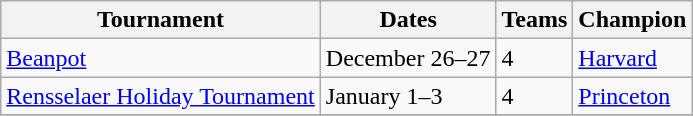<table class="wikitable">
<tr>
<th>Tournament</th>
<th>Dates</th>
<th>Teams</th>
<th>Champion</th>
</tr>
<tr>
<td><a href='#'>Beanpot</a></td>
<td>December 26–27</td>
<td>4</td>
<td><a href='#'>Harvard</a></td>
</tr>
<tr>
<td><a href='#'>Rensselaer Holiday Tournament</a></td>
<td>January 1–3</td>
<td>4</td>
<td><a href='#'>Princeton</a></td>
</tr>
<tr>
</tr>
</table>
